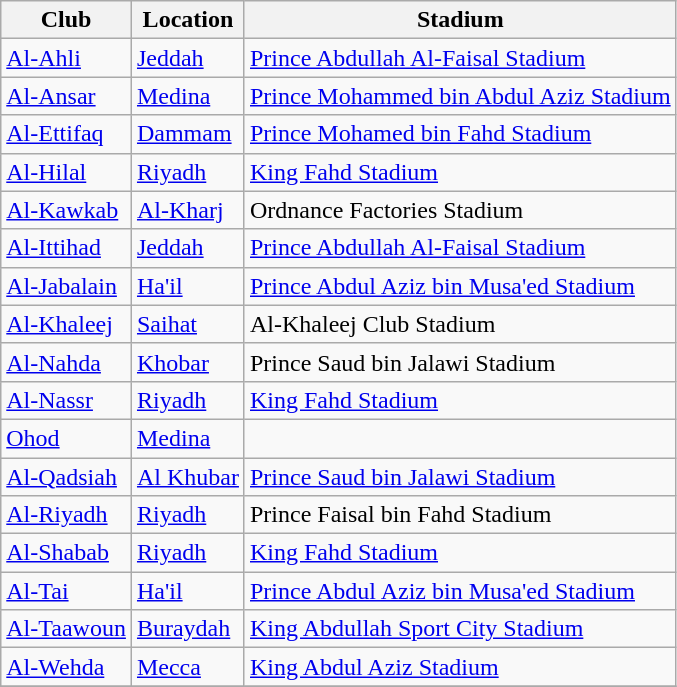<table class="wikitable sortable">
<tr>
<th>Club</th>
<th>Location</th>
<th>Stadium</th>
</tr>
<tr>
<td><a href='#'>Al-Ahli</a></td>
<td><a href='#'>Jeddah</a></td>
<td><a href='#'>Prince Abdullah Al-Faisal Stadium</a></td>
</tr>
<tr>
<td><a href='#'>Al-Ansar</a></td>
<td><a href='#'>Medina</a></td>
<td><a href='#'>Prince Mohammed bin Abdul Aziz Stadium</a></td>
</tr>
<tr>
<td><a href='#'>Al-Ettifaq</a></td>
<td><a href='#'>Dammam</a></td>
<td><a href='#'>Prince Mohamed bin Fahd Stadium</a></td>
</tr>
<tr>
<td><a href='#'>Al-Hilal</a></td>
<td><a href='#'>Riyadh</a></td>
<td><a href='#'>King Fahd Stadium</a></td>
</tr>
<tr>
<td><a href='#'>Al-Kawkab</a></td>
<td><a href='#'>Al-Kharj</a></td>
<td>Ordnance Factories Stadium</td>
</tr>
<tr>
<td><a href='#'>Al-Ittihad</a></td>
<td><a href='#'>Jeddah</a></td>
<td><a href='#'>Prince Abdullah Al-Faisal Stadium</a></td>
</tr>
<tr>
<td><a href='#'>Al-Jabalain</a></td>
<td><a href='#'>Ha'il</a></td>
<td><a href='#'>Prince Abdul Aziz bin Musa'ed Stadium</a></td>
</tr>
<tr>
<td><a href='#'>Al-Khaleej</a></td>
<td><a href='#'>Saihat</a></td>
<td>Al-Khaleej Club Stadium</td>
</tr>
<tr>
<td><a href='#'>Al-Nahda</a></td>
<td><a href='#'>Khobar</a></td>
<td>Prince Saud bin Jalawi Stadium</td>
</tr>
<tr>
<td><a href='#'>Al-Nassr</a></td>
<td><a href='#'>Riyadh</a></td>
<td><a href='#'>King Fahd Stadium</a></td>
</tr>
<tr>
<td><a href='#'>Ohod</a></td>
<td><a href='#'>Medina</a></td>
<td></td>
</tr>
<tr>
<td><a href='#'>Al-Qadsiah</a></td>
<td><a href='#'>Al Khubar</a></td>
<td><a href='#'>Prince Saud bin Jalawi Stadium</a></td>
</tr>
<tr>
<td><a href='#'>Al-Riyadh</a></td>
<td><a href='#'>Riyadh</a></td>
<td>Prince Faisal bin Fahd Stadium</td>
</tr>
<tr>
<td><a href='#'>Al-Shabab</a></td>
<td><a href='#'>Riyadh</a></td>
<td><a href='#'>King Fahd Stadium</a></td>
</tr>
<tr>
<td><a href='#'>Al-Tai</a></td>
<td><a href='#'>Ha'il</a></td>
<td><a href='#'>Prince Abdul Aziz bin Musa'ed Stadium</a></td>
</tr>
<tr>
<td><a href='#'>Al-Taawoun</a></td>
<td><a href='#'>Buraydah</a></td>
<td><a href='#'>King Abdullah Sport City Stadium</a></td>
</tr>
<tr>
<td><a href='#'>Al-Wehda</a></td>
<td><a href='#'>Mecca</a></td>
<td><a href='#'>King Abdul Aziz Stadium</a></td>
</tr>
<tr>
</tr>
</table>
